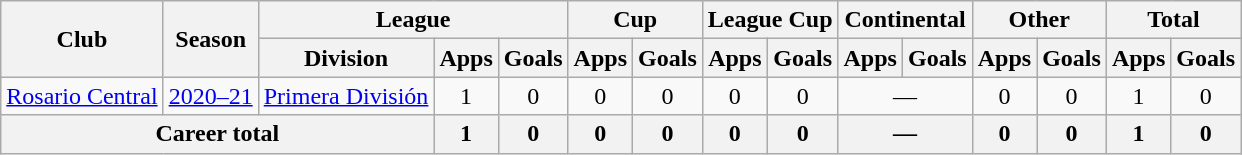<table class="wikitable" style="text-align:center">
<tr>
<th rowspan="2">Club</th>
<th rowspan="2">Season</th>
<th colspan="3">League</th>
<th colspan="2">Cup</th>
<th colspan="2">League Cup</th>
<th colspan="2">Continental</th>
<th colspan="2">Other</th>
<th colspan="2">Total</th>
</tr>
<tr>
<th>Division</th>
<th>Apps</th>
<th>Goals</th>
<th>Apps</th>
<th>Goals</th>
<th>Apps</th>
<th>Goals</th>
<th>Apps</th>
<th>Goals</th>
<th>Apps</th>
<th>Goals</th>
<th>Apps</th>
<th>Goals</th>
</tr>
<tr>
<td rowspan="1"><a href='#'>Rosario Central</a></td>
<td><a href='#'>2020–21</a></td>
<td rowspan="1"><a href='#'>Primera División</a></td>
<td>1</td>
<td>0</td>
<td>0</td>
<td>0</td>
<td>0</td>
<td>0</td>
<td colspan="2">—</td>
<td>0</td>
<td>0</td>
<td>1</td>
<td>0</td>
</tr>
<tr>
<th colspan="3">Career total</th>
<th>1</th>
<th>0</th>
<th>0</th>
<th>0</th>
<th>0</th>
<th>0</th>
<th colspan="2">—</th>
<th>0</th>
<th>0</th>
<th>1</th>
<th>0</th>
</tr>
</table>
